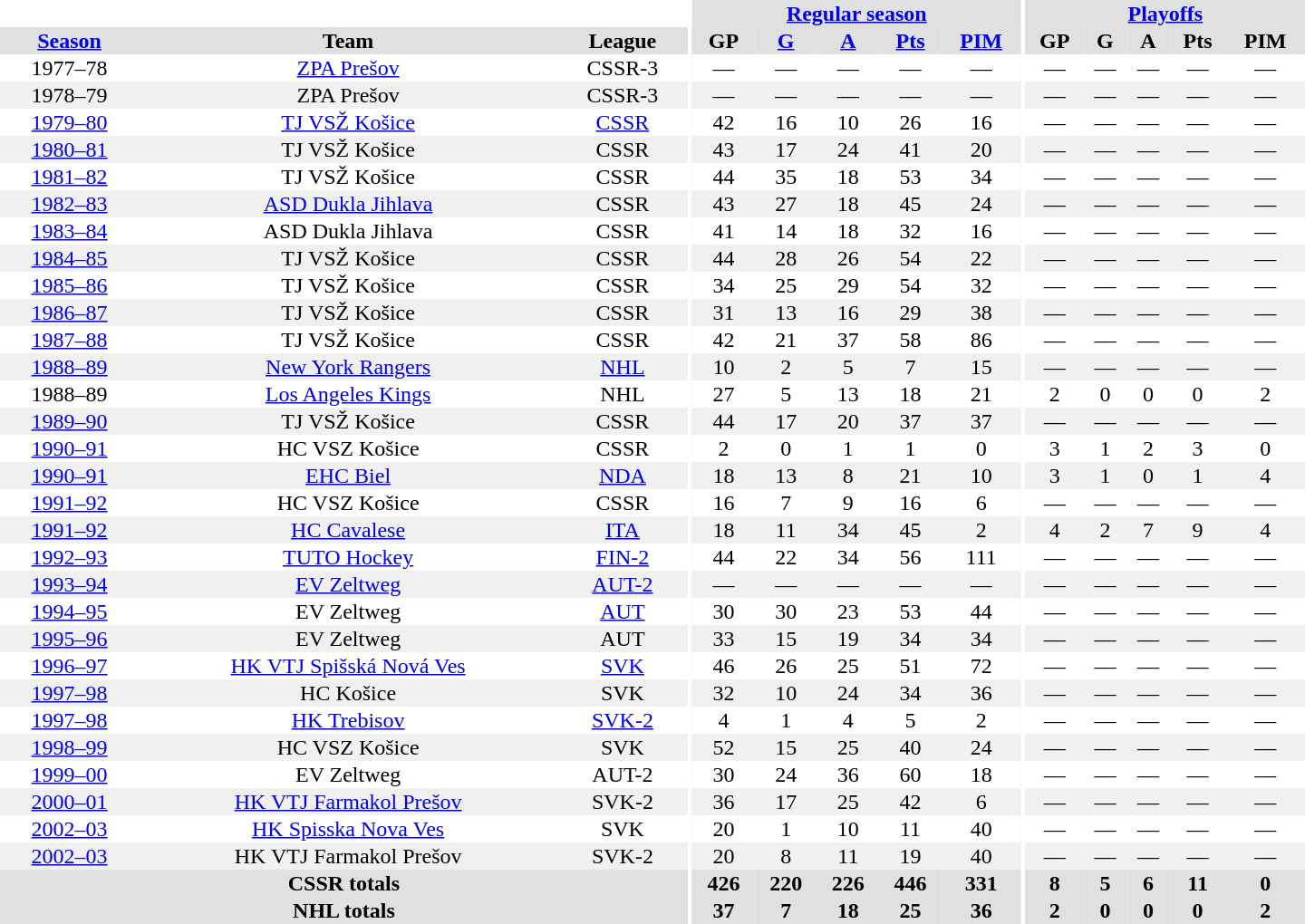<table border="0" cellpadding="1" cellspacing="0" style="text-align:center; width:60em">
<tr bgcolor="#e0e0e0">
<th colspan="3" bgcolor="#ffffff"></th>
<th rowspan="100" bgcolor="#ffffff"></th>
<th colspan="5"><a href='#'>Regular season</a></th>
<th rowspan="100" bgcolor="#ffffff"></th>
<th colspan="5"><a href='#'>Playoffs</a></th>
</tr>
<tr bgcolor="#e0e0e0">
<th><a href='#'>Season</a></th>
<th>Team</th>
<th>League</th>
<th>GP</th>
<th><a href='#'>G</a></th>
<th><a href='#'>A</a></th>
<th><a href='#'>Pts</a></th>
<th><a href='#'>PIM</a></th>
<th>GP</th>
<th>G</th>
<th>A</th>
<th>Pts</th>
<th>PIM</th>
</tr>
<tr>
<td>1977–78</td>
<td><a href='#'>ZPA Prešov</a></td>
<td>CSSR-3</td>
<td>—</td>
<td>—</td>
<td>—</td>
<td>—</td>
<td>—</td>
<td>—</td>
<td>—</td>
<td>—</td>
<td>—</td>
<td>—</td>
</tr>
<tr bgcolor="#f0f0f0">
<td>1978–79</td>
<td>ZPA Prešov</td>
<td>CSSR-3</td>
<td>—</td>
<td>—</td>
<td>—</td>
<td>—</td>
<td>—</td>
<td>—</td>
<td>—</td>
<td>—</td>
<td>—</td>
<td>—</td>
</tr>
<tr>
<td><a href='#'>1979–80</a></td>
<td><a href='#'>TJ VSŽ Košice</a></td>
<td><a href='#'>CSSR</a></td>
<td>42</td>
<td>16</td>
<td>10</td>
<td>26</td>
<td>16</td>
<td>—</td>
<td>—</td>
<td>—</td>
<td>—</td>
<td>—</td>
</tr>
<tr bgcolor="#f0f0f0">
<td><a href='#'>1980–81</a></td>
<td>TJ VSŽ Košice</td>
<td>CSSR</td>
<td>43</td>
<td>17</td>
<td>24</td>
<td>41</td>
<td>20</td>
<td>—</td>
<td>—</td>
<td>—</td>
<td>—</td>
<td>—</td>
</tr>
<tr>
<td><a href='#'>1981–82</a></td>
<td>TJ VSŽ Košice</td>
<td>CSSR</td>
<td>44</td>
<td>35</td>
<td>18</td>
<td>53</td>
<td>34</td>
<td>—</td>
<td>—</td>
<td>—</td>
<td>—</td>
<td>—</td>
</tr>
<tr bgcolor="#f0f0f0">
<td><a href='#'>1982–83</a></td>
<td><a href='#'>ASD Dukla Jihlava</a></td>
<td>CSSR</td>
<td>43</td>
<td>27</td>
<td>18</td>
<td>45</td>
<td>24</td>
<td>—</td>
<td>—</td>
<td>—</td>
<td>—</td>
<td>—</td>
</tr>
<tr>
<td><a href='#'>1983–84</a></td>
<td>ASD Dukla Jihlava</td>
<td>CSSR</td>
<td>41</td>
<td>14</td>
<td>18</td>
<td>32</td>
<td>16</td>
<td>—</td>
<td>—</td>
<td>—</td>
<td>—</td>
<td>—</td>
</tr>
<tr bgcolor="#f0f0f0">
<td><a href='#'>1984–85</a></td>
<td>TJ VSŽ Košice</td>
<td>CSSR</td>
<td>44</td>
<td>28</td>
<td>26</td>
<td>54</td>
<td>22</td>
<td>—</td>
<td>—</td>
<td>—</td>
<td>—</td>
<td>—</td>
</tr>
<tr>
<td><a href='#'>1985–86</a></td>
<td>TJ VSŽ Košice</td>
<td>CSSR</td>
<td>34</td>
<td>25</td>
<td>29</td>
<td>54</td>
<td>32</td>
<td>—</td>
<td>—</td>
<td>—</td>
<td>—</td>
<td>—</td>
</tr>
<tr bgcolor="#f0f0f0">
<td><a href='#'>1986–87</a></td>
<td>TJ VSŽ Košice</td>
<td>CSSR</td>
<td>31</td>
<td>13</td>
<td>16</td>
<td>29</td>
<td>38</td>
<td>—</td>
<td>—</td>
<td>—</td>
<td>—</td>
<td>—</td>
</tr>
<tr>
<td><a href='#'>1987–88</a></td>
<td>TJ VSŽ Košice</td>
<td>CSSR</td>
<td>42</td>
<td>21</td>
<td>37</td>
<td>58</td>
<td>86</td>
<td>—</td>
<td>—</td>
<td>—</td>
<td>—</td>
<td>—</td>
</tr>
<tr bgcolor="#f0f0f0">
<td><a href='#'>1988–89</a></td>
<td><a href='#'>New York Rangers</a></td>
<td><a href='#'>NHL</a></td>
<td>10</td>
<td>2</td>
<td>5</td>
<td>7</td>
<td>15</td>
<td>—</td>
<td>—</td>
<td>—</td>
<td>—</td>
<td>—</td>
</tr>
<tr>
<td>1988–89</td>
<td><a href='#'>Los Angeles Kings</a></td>
<td>NHL</td>
<td>27</td>
<td>5</td>
<td>13</td>
<td>18</td>
<td>21</td>
<td>2</td>
<td>0</td>
<td>0</td>
<td>0</td>
<td>2</td>
</tr>
<tr bgcolor="#f0f0f0">
<td><a href='#'>1989–90</a></td>
<td>TJ VSŽ Košice</td>
<td>CSSR</td>
<td>44</td>
<td>17</td>
<td>20</td>
<td>37</td>
<td>37</td>
<td>—</td>
<td>—</td>
<td>—</td>
<td>—</td>
<td>—</td>
</tr>
<tr>
<td><a href='#'>1990–91</a></td>
<td>HC VSZ Košice</td>
<td>CSSR</td>
<td>2</td>
<td>0</td>
<td>1</td>
<td>1</td>
<td>0</td>
<td>3</td>
<td>1</td>
<td>2</td>
<td>3</td>
<td>0</td>
</tr>
<tr bgcolor="#f0f0f0">
<td><a href='#'>1990–91</a></td>
<td><a href='#'>EHC Biel</a></td>
<td><a href='#'>NDA</a></td>
<td>18</td>
<td>13</td>
<td>8</td>
<td>21</td>
<td>10</td>
<td>3</td>
<td>1</td>
<td>0</td>
<td>1</td>
<td>4</td>
</tr>
<tr>
<td><a href='#'>1991–92</a></td>
<td>HC VSZ Košice</td>
<td>CSSR</td>
<td>16</td>
<td>7</td>
<td>9</td>
<td>16</td>
<td>6</td>
<td>—</td>
<td>—</td>
<td>—</td>
<td>—</td>
<td>—</td>
</tr>
<tr bgcolor="#f0f0f0">
<td><a href='#'>1991–92</a></td>
<td><a href='#'>HC Cavalese</a></td>
<td><a href='#'>ITA</a></td>
<td>18</td>
<td>11</td>
<td>34</td>
<td>45</td>
<td>2</td>
<td>4</td>
<td>2</td>
<td>7</td>
<td>9</td>
<td>4</td>
</tr>
<tr>
<td><a href='#'>1992–93</a></td>
<td><a href='#'>TUTO Hockey</a></td>
<td><a href='#'>FIN-2</a></td>
<td>44</td>
<td>22</td>
<td>34</td>
<td>56</td>
<td>111</td>
<td>—</td>
<td>—</td>
<td>—</td>
<td>—</td>
<td>—</td>
</tr>
<tr bgcolor="#f0f0f0">
<td><a href='#'>1993–94</a></td>
<td><a href='#'>EV Zeltweg</a></td>
<td><a href='#'>AUT-2</a></td>
<td>—</td>
<td>—</td>
<td>—</td>
<td>—</td>
<td>—</td>
<td>—</td>
<td>—</td>
<td>—</td>
<td>—</td>
<td>—</td>
</tr>
<tr>
<td><a href='#'>1994–95</a></td>
<td>EV Zeltweg</td>
<td><a href='#'>AUT</a></td>
<td>30</td>
<td>30</td>
<td>23</td>
<td>53</td>
<td>44</td>
<td>—</td>
<td>—</td>
<td>—</td>
<td>—</td>
<td>—</td>
</tr>
<tr bgcolor="#f0f0f0">
<td><a href='#'>1995–96</a></td>
<td>EV Zeltweg</td>
<td>AUT</td>
<td>33</td>
<td>15</td>
<td>19</td>
<td>34</td>
<td>34</td>
<td>—</td>
<td>—</td>
<td>—</td>
<td>—</td>
<td>—</td>
</tr>
<tr>
<td><a href='#'>1996–97</a></td>
<td><a href='#'>HK VTJ Spišská Nová Ves</a></td>
<td><a href='#'>SVK</a></td>
<td>46</td>
<td>26</td>
<td>25</td>
<td>51</td>
<td>72</td>
<td>—</td>
<td>—</td>
<td>—</td>
<td>—</td>
<td>—</td>
</tr>
<tr bgcolor="#f0f0f0">
<td><a href='#'>1997–98</a></td>
<td>HC Košice</td>
<td>SVK</td>
<td>32</td>
<td>10</td>
<td>24</td>
<td>34</td>
<td>36</td>
<td>—</td>
<td>—</td>
<td>—</td>
<td>—</td>
<td>—</td>
</tr>
<tr>
<td><a href='#'>1997–98</a></td>
<td><a href='#'>HK Trebisov</a></td>
<td><a href='#'>SVK-2</a></td>
<td>4</td>
<td>1</td>
<td>4</td>
<td>5</td>
<td>2</td>
<td>—</td>
<td>—</td>
<td>—</td>
<td>—</td>
<td>—</td>
</tr>
<tr bgcolor="#f0f0f0">
<td><a href='#'>1998–99</a></td>
<td>HC VSZ Košice</td>
<td>SVK</td>
<td>52</td>
<td>15</td>
<td>25</td>
<td>40</td>
<td>24</td>
<td>—</td>
<td>—</td>
<td>—</td>
<td>—</td>
<td>—</td>
</tr>
<tr>
<td><a href='#'>1999–00</a></td>
<td>EV Zeltweg</td>
<td>AUT-2</td>
<td>30</td>
<td>24</td>
<td>36</td>
<td>60</td>
<td>18</td>
<td>—</td>
<td>—</td>
<td>—</td>
<td>—</td>
<td>—</td>
</tr>
<tr bgcolor="#f0f0f0">
<td><a href='#'>2000–01</a></td>
<td><a href='#'>HK VTJ Farmakol Prešov</a></td>
<td>SVK-2</td>
<td>36</td>
<td>17</td>
<td>25</td>
<td>42</td>
<td>6</td>
<td>—</td>
<td>—</td>
<td>—</td>
<td>—</td>
<td>—</td>
</tr>
<tr>
<td><a href='#'>2002–03</a></td>
<td><a href='#'>HK Spisska Nova Ves</a></td>
<td>SVK</td>
<td>20</td>
<td>1</td>
<td>10</td>
<td>11</td>
<td>40</td>
<td>—</td>
<td>—</td>
<td>—</td>
<td>—</td>
<td>—</td>
</tr>
<tr bgcolor="#f0f0f0">
<td><a href='#'>2002–03</a></td>
<td>HK VTJ Farmakol Prešov</td>
<td>SVK-2</td>
<td>20</td>
<td>8</td>
<td>11</td>
<td>19</td>
<td>40</td>
<td>—</td>
<td>—</td>
<td>—</td>
<td>—</td>
<td>—</td>
</tr>
<tr bgcolor="#e0e0e0">
<th colspan="3">CSSR totals</th>
<th>426</th>
<th>220</th>
<th>226</th>
<th>446</th>
<th>331</th>
<th>8</th>
<th>5</th>
<th>6</th>
<th>11</th>
<th>0</th>
</tr>
<tr bgcolor="#e0e0e0">
<th colspan="3">NHL totals</th>
<th>37</th>
<th>7</th>
<th>18</th>
<th>25</th>
<th>36</th>
<th>2</th>
<th>0</th>
<th>0</th>
<th>0</th>
<th>2</th>
</tr>
</table>
